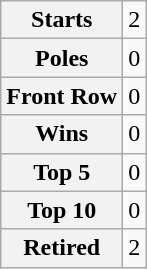<table class="wikitable" style="text-align:center">
<tr>
<th>Starts</th>
<td>2</td>
</tr>
<tr>
<th>Poles</th>
<td>0</td>
</tr>
<tr>
<th>Front Row</th>
<td>0</td>
</tr>
<tr>
<th>Wins</th>
<td>0</td>
</tr>
<tr>
<th>Top 5</th>
<td>0</td>
</tr>
<tr>
<th>Top 10</th>
<td>0</td>
</tr>
<tr>
<th>Retired</th>
<td>2</td>
</tr>
</table>
